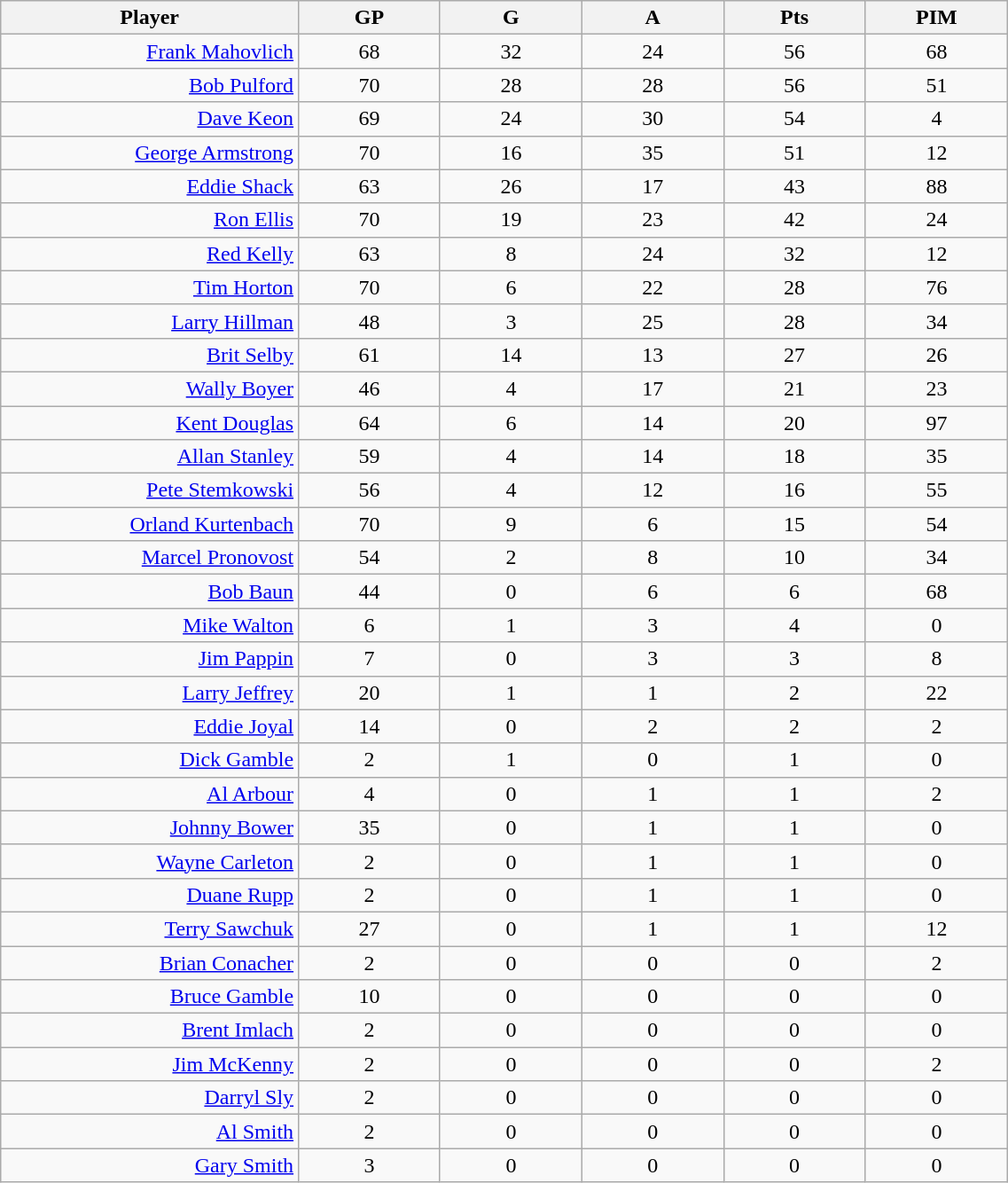<table class="wikitable sortable" width="60%">
<tr ALIGN="center">
<th bgcolor="#DDDDFF" width="10%">Player</th>
<th bgcolor="#DDDDFF" width="5%">GP</th>
<th bgcolor="#DDDDFF" width="5%">G</th>
<th bgcolor="#DDDDFF" width="5%">A</th>
<th bgcolor="#DDDDFF" width="5%">Pts</th>
<th bgcolor="#DDDDFF" width="5%">PIM</th>
</tr>
<tr align="center">
<td align="right"><a href='#'>Frank Mahovlich</a></td>
<td>68</td>
<td>32</td>
<td>24</td>
<td>56</td>
<td>68</td>
</tr>
<tr align="center">
<td align="right"><a href='#'>Bob Pulford</a></td>
<td>70</td>
<td>28</td>
<td>28</td>
<td>56</td>
<td>51</td>
</tr>
<tr align="center">
<td align="right"><a href='#'>Dave Keon</a></td>
<td>69</td>
<td>24</td>
<td>30</td>
<td>54</td>
<td>4</td>
</tr>
<tr align="center">
<td align="right"><a href='#'>George Armstrong</a></td>
<td>70</td>
<td>16</td>
<td>35</td>
<td>51</td>
<td>12</td>
</tr>
<tr align="center">
<td align="right"><a href='#'>Eddie Shack</a></td>
<td>63</td>
<td>26</td>
<td>17</td>
<td>43</td>
<td>88</td>
</tr>
<tr align="center">
<td align="right"><a href='#'>Ron Ellis</a></td>
<td>70</td>
<td>19</td>
<td>23</td>
<td>42</td>
<td>24</td>
</tr>
<tr align="center">
<td align="right"><a href='#'>Red Kelly</a></td>
<td>63</td>
<td>8</td>
<td>24</td>
<td>32</td>
<td>12</td>
</tr>
<tr align="center">
<td align="right"><a href='#'>Tim Horton</a></td>
<td>70</td>
<td>6</td>
<td>22</td>
<td>28</td>
<td>76</td>
</tr>
<tr align="center">
<td align="right"><a href='#'>Larry Hillman</a></td>
<td>48</td>
<td>3</td>
<td>25</td>
<td>28</td>
<td>34</td>
</tr>
<tr align="center">
<td align="right"><a href='#'>Brit Selby</a></td>
<td>61</td>
<td>14</td>
<td>13</td>
<td>27</td>
<td>26</td>
</tr>
<tr align="center">
<td align="right"><a href='#'>Wally Boyer</a></td>
<td>46</td>
<td>4</td>
<td>17</td>
<td>21</td>
<td>23</td>
</tr>
<tr align="center">
<td align="right"><a href='#'>Kent Douglas</a></td>
<td>64</td>
<td>6</td>
<td>14</td>
<td>20</td>
<td>97</td>
</tr>
<tr align="center">
<td align="right"><a href='#'>Allan Stanley</a></td>
<td>59</td>
<td>4</td>
<td>14</td>
<td>18</td>
<td>35</td>
</tr>
<tr align="center">
<td align="right"><a href='#'>Pete Stemkowski</a></td>
<td>56</td>
<td>4</td>
<td>12</td>
<td>16</td>
<td>55</td>
</tr>
<tr align="center">
<td align="right"><a href='#'>Orland Kurtenbach</a></td>
<td>70</td>
<td>9</td>
<td>6</td>
<td>15</td>
<td>54</td>
</tr>
<tr align="center">
<td align="right"><a href='#'>Marcel Pronovost</a></td>
<td>54</td>
<td>2</td>
<td>8</td>
<td>10</td>
<td>34</td>
</tr>
<tr align="center">
<td align="right"><a href='#'>Bob Baun</a></td>
<td>44</td>
<td>0</td>
<td>6</td>
<td>6</td>
<td>68</td>
</tr>
<tr align="center">
<td align="right"><a href='#'>Mike Walton</a></td>
<td>6</td>
<td>1</td>
<td>3</td>
<td>4</td>
<td>0</td>
</tr>
<tr align="center">
<td align="right"><a href='#'>Jim Pappin</a></td>
<td>7</td>
<td>0</td>
<td>3</td>
<td>3</td>
<td>8</td>
</tr>
<tr align="center">
<td align="right"><a href='#'>Larry Jeffrey</a></td>
<td>20</td>
<td>1</td>
<td>1</td>
<td>2</td>
<td>22</td>
</tr>
<tr align="center">
<td align="right"><a href='#'>Eddie Joyal</a></td>
<td>14</td>
<td>0</td>
<td>2</td>
<td>2</td>
<td>2</td>
</tr>
<tr align="center">
<td align="right"><a href='#'>Dick Gamble</a></td>
<td>2</td>
<td>1</td>
<td>0</td>
<td>1</td>
<td>0</td>
</tr>
<tr align="center">
<td align="right"><a href='#'>Al Arbour</a></td>
<td>4</td>
<td>0</td>
<td>1</td>
<td>1</td>
<td>2</td>
</tr>
<tr align="center">
<td align="right"><a href='#'>Johnny Bower</a></td>
<td>35</td>
<td>0</td>
<td>1</td>
<td>1</td>
<td>0</td>
</tr>
<tr align="center">
<td align="right"><a href='#'>Wayne Carleton</a></td>
<td>2</td>
<td>0</td>
<td>1</td>
<td>1</td>
<td>0</td>
</tr>
<tr align="center">
<td align="right"><a href='#'>Duane Rupp</a></td>
<td>2</td>
<td>0</td>
<td>1</td>
<td>1</td>
<td>0</td>
</tr>
<tr align="center">
<td align="right"><a href='#'>Terry Sawchuk</a></td>
<td>27</td>
<td>0</td>
<td>1</td>
<td>1</td>
<td>12</td>
</tr>
<tr align="center">
<td align="right"><a href='#'>Brian Conacher</a></td>
<td>2</td>
<td>0</td>
<td>0</td>
<td>0</td>
<td>2</td>
</tr>
<tr align="center">
<td align="right"><a href='#'>Bruce Gamble</a></td>
<td>10</td>
<td>0</td>
<td>0</td>
<td>0</td>
<td>0</td>
</tr>
<tr align="center">
<td align="right"><a href='#'>Brent Imlach</a></td>
<td>2</td>
<td>0</td>
<td>0</td>
<td>0</td>
<td>0</td>
</tr>
<tr align="center">
<td align="right"><a href='#'>Jim McKenny</a></td>
<td>2</td>
<td>0</td>
<td>0</td>
<td>0</td>
<td>2</td>
</tr>
<tr align="center">
<td align="right"><a href='#'>Darryl Sly</a></td>
<td>2</td>
<td>0</td>
<td>0</td>
<td>0</td>
<td>0</td>
</tr>
<tr align="center">
<td align="right"><a href='#'>Al Smith</a></td>
<td>2</td>
<td>0</td>
<td>0</td>
<td>0</td>
<td>0</td>
</tr>
<tr align="center">
<td align="right"><a href='#'>Gary Smith</a></td>
<td>3</td>
<td>0</td>
<td>0</td>
<td>0</td>
<td>0</td>
</tr>
</table>
